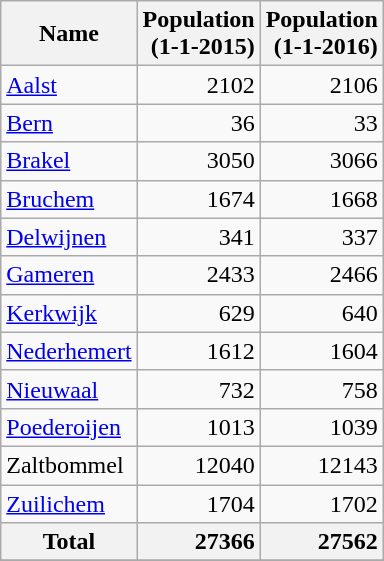<table class="wikitable sortable">
<tr>
<th>Name</th>
<th style="text-align:right">Population<br>(1-1-2015)</th>
<th style="text-align:right">Population<br>(1-1-2016)</th>
</tr>
<tr>
<td><a href='#'>Aalst</a></td>
<td style="text-align:right">2102</td>
<td style="text-align:right">2106</td>
</tr>
<tr>
<td><a href='#'>Bern</a></td>
<td style="text-align:right">36</td>
<td style="text-align:right">33</td>
</tr>
<tr>
<td><a href='#'>Brakel</a></td>
<td style="text-align:right">3050</td>
<td style="text-align:right">3066</td>
</tr>
<tr>
<td><a href='#'>Bruchem</a></td>
<td style="text-align:right">1674</td>
<td style="text-align:right">1668</td>
</tr>
<tr>
<td><a href='#'>Delwijnen</a></td>
<td style="text-align:right">341</td>
<td style="text-align:right">337</td>
</tr>
<tr>
<td><a href='#'>Gameren</a></td>
<td style="text-align:right">2433</td>
<td style="text-align:right">2466</td>
</tr>
<tr>
<td><a href='#'>Kerkwijk</a></td>
<td style="text-align:right">629</td>
<td style="text-align:right">640</td>
</tr>
<tr>
<td><a href='#'>Nederhemert</a></td>
<td style="text-align:right">1612</td>
<td style="text-align:right">1604</td>
</tr>
<tr>
<td><a href='#'>Nieuwaal</a></td>
<td style="text-align:right">732</td>
<td style="text-align:right">758</td>
</tr>
<tr>
<td><a href='#'>Poederoijen</a></td>
<td style="text-align:right">1013</td>
<td style="text-align:right">1039</td>
</tr>
<tr>
<td>Zaltbommel</td>
<td style="text-align:right">12040</td>
<td style="text-align:right">12143</td>
</tr>
<tr>
<td><a href='#'>Zuilichem</a></td>
<td style="text-align:right">1704</td>
<td style="text-align:right">1702</td>
</tr>
<tr>
<th>Total</th>
<th style="text-align:right"><strong>27366</strong></th>
<th style="text-align:right"><strong>27562</strong></th>
</tr>
<tr>
</tr>
</table>
